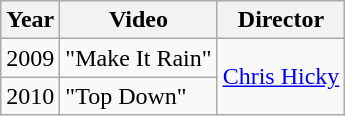<table class="wikitable">
<tr>
<th>Year</th>
<th>Video</th>
<th>Director</th>
</tr>
<tr>
<td>2009</td>
<td>"Make It Rain"</td>
<td rowspan="2"><a href='#'>Chris Hicky</a></td>
</tr>
<tr>
<td>2010</td>
<td>"Top Down"</td>
</tr>
</table>
